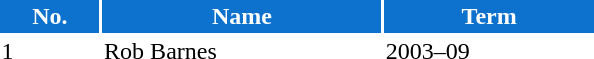<table class="toccolours" style="width:25em">
<tr>
<th style="background:#0D72CE;color:white;border:#0D72CE 1px solid">No.</th>
<th style="background:#0D72CE;color:white;border:#0D72CE 1px solid">Name</th>
<th style="background:#0D72CE;color:white;border:#0D72CE 1px solid">Term</th>
</tr>
<tr>
<td>1</td>
<td> Rob Barnes</td>
<td>2003–09</td>
</tr>
<tr>
</tr>
</table>
